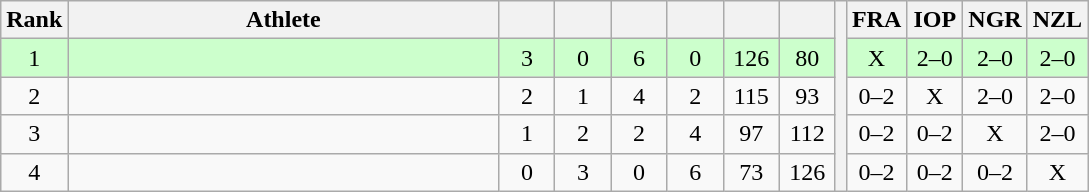<table class="wikitable" style="text-align:center">
<tr>
<th>Rank</th>
<th width=280>Athlete</th>
<th width=30></th>
<th width=30></th>
<th width=30></th>
<th width=30></th>
<th width=30></th>
<th width=30></th>
<th rowspan=5></th>
<th width=30>FRA</th>
<th width=30>IOP</th>
<th width=30>NGR</th>
<th width=30>NZL</th>
</tr>
<tr style="background-color:#ccffcc;">
<td>1</td>
<td align=left></td>
<td>3</td>
<td>0</td>
<td>6</td>
<td>0</td>
<td>126</td>
<td>80</td>
<td>X</td>
<td>2–0</td>
<td>2–0</td>
<td>2–0</td>
</tr>
<tr>
<td>2</td>
<td align=left></td>
<td>2</td>
<td>1</td>
<td>4</td>
<td>2</td>
<td>115</td>
<td>93</td>
<td>0–2</td>
<td>X</td>
<td>2–0</td>
<td>2–0</td>
</tr>
<tr>
<td>3</td>
<td align=left></td>
<td>1</td>
<td>2</td>
<td>2</td>
<td>4</td>
<td>97</td>
<td>112</td>
<td>0–2</td>
<td>0–2</td>
<td>X</td>
<td>2–0</td>
</tr>
<tr>
<td>4</td>
<td align=left></td>
<td>0</td>
<td>3</td>
<td>0</td>
<td>6</td>
<td>73</td>
<td>126</td>
<td>0–2</td>
<td>0–2</td>
<td>0–2</td>
<td>X</td>
</tr>
</table>
